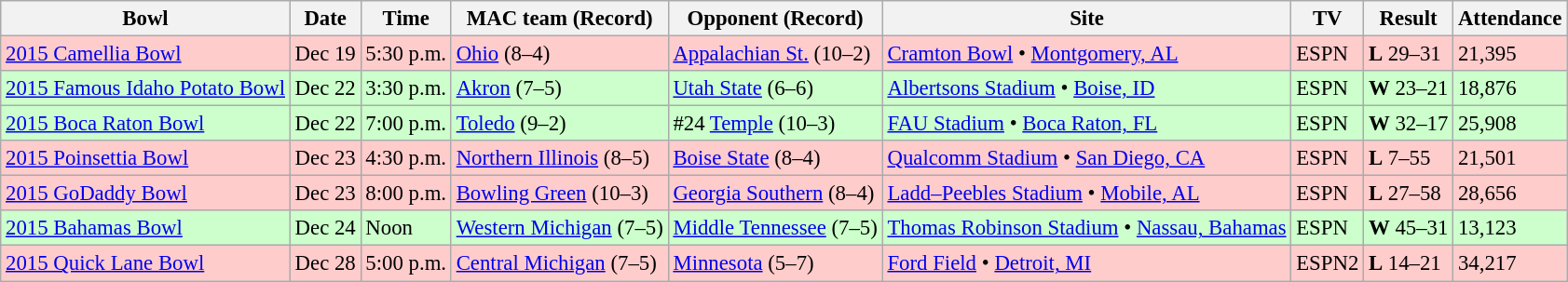<table class="wikitable" style="font-size:95%;">
<tr>
<th>Bowl</th>
<th>Date</th>
<th>Time</th>
<th>MAC team (Record)</th>
<th>Opponent (Record)</th>
<th>Site</th>
<th>TV</th>
<th>Result</th>
<th>Attendance</th>
</tr>
<tr style="background:#fcc;">
<td><a href='#'>2015 Camellia Bowl</a></td>
<td>Dec 19</td>
<td>5:30 p.m.</td>
<td><a href='#'>Ohio</a> (8–4)</td>
<td><a href='#'>Appalachian St.</a> (10–2)</td>
<td><a href='#'>Cramton Bowl</a> • <a href='#'>Montgomery, AL</a></td>
<td>ESPN</td>
<td><strong>L</strong> 29–31</td>
<td>21,395</td>
</tr>
<tr style="background:#cfc;">
<td><a href='#'>2015 Famous Idaho Potato Bowl</a></td>
<td>Dec 22</td>
<td>3:30 p.m.</td>
<td><a href='#'>Akron</a> (7–5)</td>
<td><a href='#'>Utah State</a> (6–6)</td>
<td><a href='#'>Albertsons Stadium</a> • <a href='#'>Boise, ID</a></td>
<td>ESPN</td>
<td><strong>W</strong> 23–21</td>
<td>18,876</td>
</tr>
<tr style="background:#cfc;">
<td><a href='#'>2015 Boca Raton Bowl</a></td>
<td>Dec 22</td>
<td>7:00 p.m.</td>
<td><a href='#'>Toledo</a> (9–2)</td>
<td>#24 <a href='#'>Temple</a> (10–3)</td>
<td><a href='#'>FAU Stadium</a> • <a href='#'>Boca Raton, FL</a></td>
<td>ESPN</td>
<td><strong>W</strong> 32–17</td>
<td>25,908</td>
</tr>
<tr style="background:#fcc;">
<td><a href='#'>2015 Poinsettia Bowl</a></td>
<td>Dec 23</td>
<td>4:30 p.m.</td>
<td><a href='#'>Northern Illinois</a> (8–5)</td>
<td><a href='#'>Boise State</a> (8–4)</td>
<td><a href='#'>Qualcomm Stadium</a> • <a href='#'>San Diego, CA</a></td>
<td>ESPN</td>
<td><strong>L</strong> 7–55</td>
<td>21,501</td>
</tr>
<tr style="background:#fcc;">
<td><a href='#'>2015 GoDaddy Bowl</a></td>
<td>Dec 23</td>
<td>8:00 p.m.</td>
<td><a href='#'>Bowling Green</a> (10–3)</td>
<td><a href='#'>Georgia Southern</a> (8–4)</td>
<td><a href='#'>Ladd–Peebles Stadium</a> • <a href='#'>Mobile, AL</a></td>
<td>ESPN</td>
<td><strong>L</strong> 27–58</td>
<td>28,656</td>
</tr>
<tr style="background:#cfc;">
<td><a href='#'>2015 Bahamas Bowl</a></td>
<td>Dec 24</td>
<td>Noon</td>
<td><a href='#'>Western Michigan</a> (7–5)</td>
<td><a href='#'>Middle Tennessee</a> (7–5)</td>
<td><a href='#'>Thomas Robinson Stadium</a> • <a href='#'>Nassau, Bahamas</a></td>
<td>ESPN</td>
<td><strong>W</strong> 45–31</td>
<td>13,123</td>
</tr>
<tr style="background:#fcc;">
<td><a href='#'>2015 Quick Lane Bowl</a></td>
<td>Dec 28</td>
<td>5:00 p.m.</td>
<td><a href='#'>Central Michigan</a> (7–5)</td>
<td><a href='#'>Minnesota</a> (5–7)</td>
<td><a href='#'>Ford Field</a> • <a href='#'>Detroit, MI</a></td>
<td>ESPN2</td>
<td><strong>L</strong> 14–21</td>
<td>34,217</td>
</tr>
</table>
